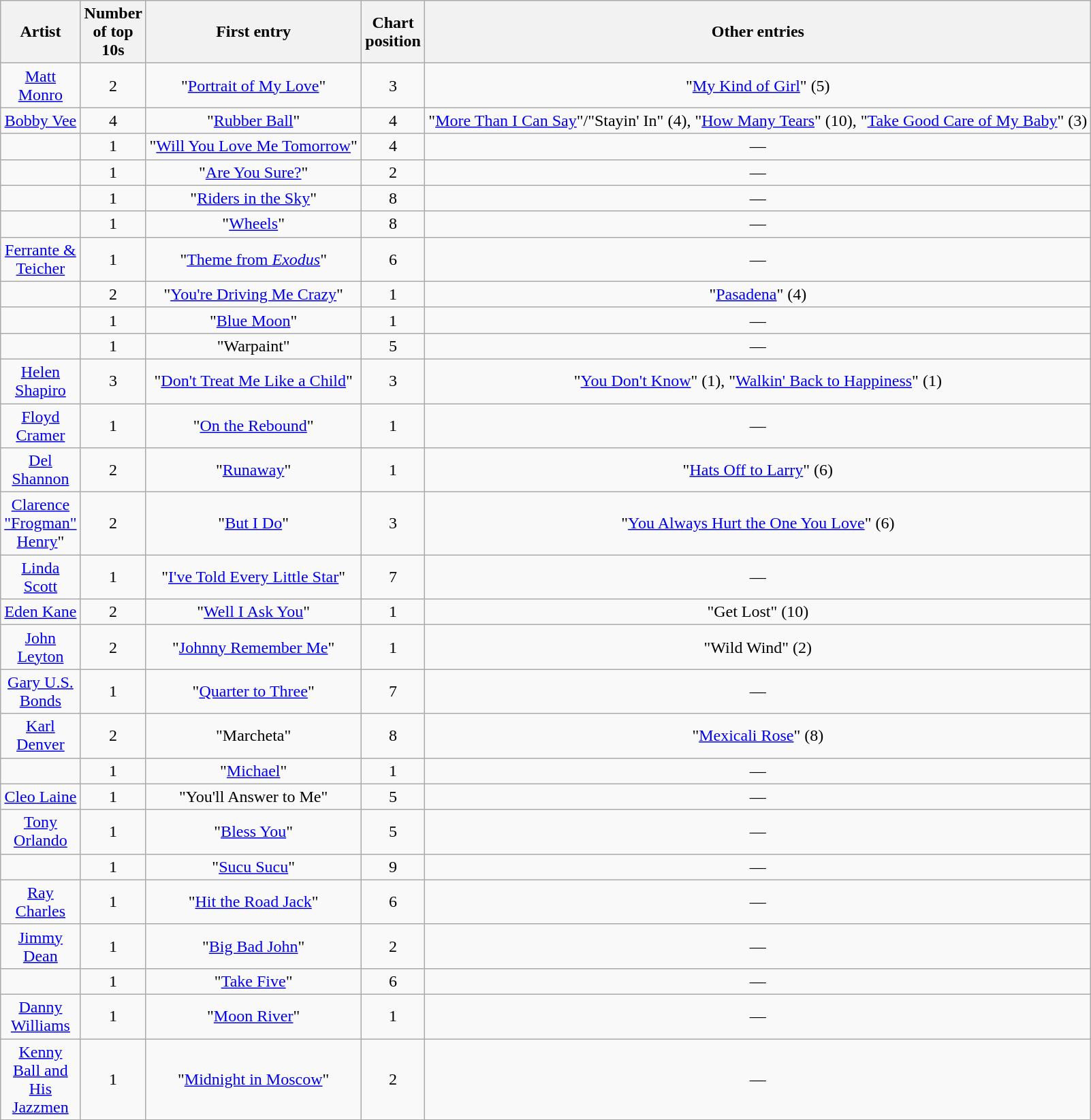<table class="wikitable sortable mw-collapsible mw-collapsed" style="text-align:center;">
<tr>
<th scope="col" style="width:55px;">Artist</th>
<th scope="col" style="width:55px;" data-sort-type="number">Number of top 10s</th>
<th scope="col" style="text-align:center;">First entry</th>
<th scope="col" style="width:55px;" data-sort-type="number">Chart position</th>
<th scope="col" style="text-align:center;">Other entries</th>
</tr>
<tr>
<td><a href='#'>Matt Monro</a></td>
<td>2</td>
<td>"<a href='#'>Portrait of My Love</a>"</td>
<td>3</td>
<td>"<a href='#'>My Kind of Girl</a>" (5)</td>
</tr>
<tr>
<td><a href='#'>Bobby Vee</a></td>
<td>4</td>
<td>"<a href='#'>Rubber Ball</a>"</td>
<td>4</td>
<td>"<a href='#'>More Than I Can Say</a>"/"Stayin' In" (4), "<a href='#'>How Many Tears</a>" (10), "<a href='#'>Take Good Care of My Baby</a>" (3)</td>
</tr>
<tr>
<td></td>
<td>1</td>
<td>"<a href='#'>Will You Love Me Tomorrow</a>"</td>
<td>4</td>
<td>—</td>
</tr>
<tr>
<td></td>
<td>1</td>
<td>"<a href='#'>Are You Sure?</a>"</td>
<td>2</td>
<td>—</td>
</tr>
<tr>
<td></td>
<td>1</td>
<td>"<a href='#'>Riders in the Sky</a>"</td>
<td>8</td>
<td>—</td>
</tr>
<tr>
<td></td>
<td>1</td>
<td>"<a href='#'>Wheels</a>"</td>
<td>8</td>
<td>—</td>
</tr>
<tr>
<td><a href='#'>Ferrante & Teicher</a></td>
<td>1</td>
<td>"<a href='#'>Theme from <em>Exodus</em></a>"</td>
<td>6</td>
<td>—</td>
</tr>
<tr>
<td></td>
<td>2</td>
<td>"<a href='#'>You're Driving Me Crazy</a>"</td>
<td>1</td>
<td>"<a href='#'>Pasadena</a>" (4)</td>
</tr>
<tr>
<td></td>
<td>1</td>
<td>"<a href='#'>Blue Moon</a>"</td>
<td>1</td>
<td>—</td>
</tr>
<tr>
<td></td>
<td>1</td>
<td>"Warpaint"</td>
<td>5</td>
<td>—</td>
</tr>
<tr>
<td><a href='#'>Helen Shapiro</a></td>
<td>3</td>
<td>"<a href='#'>Don't Treat Me Like a Child</a>"</td>
<td>3</td>
<td>"<a href='#'>You Don't Know</a>" (1), "<a href='#'>Walkin' Back to Happiness</a>" (1)</td>
</tr>
<tr>
<td><a href='#'>Floyd Cramer</a></td>
<td>1</td>
<td>"<a href='#'>On the Rebound</a>"</td>
<td>1</td>
<td>—</td>
</tr>
<tr>
<td><a href='#'>Del Shannon</a></td>
<td>2</td>
<td>"<a href='#'>Runaway</a>"</td>
<td>1</td>
<td>"<a href='#'>Hats Off to Larry</a>" (6)</td>
</tr>
<tr>
<td><a href='#'>Clarence "Frogman" Henry</a>"</td>
<td>2</td>
<td>"<a href='#'>But I Do</a>"</td>
<td>3</td>
<td>"<a href='#'>You Always Hurt the One You Love</a>" (6)</td>
</tr>
<tr>
<td><a href='#'>Linda Scott</a></td>
<td>1</td>
<td>"<a href='#'>I've Told Every Little Star</a>"</td>
<td>7</td>
<td>—</td>
</tr>
<tr>
<td><a href='#'>Eden Kane</a></td>
<td>2</td>
<td>"<a href='#'>Well I Ask You</a>"</td>
<td>1</td>
<td>"Get Lost" (10)</td>
</tr>
<tr>
<td><a href='#'>John Leyton</a></td>
<td>2</td>
<td>"<a href='#'>Johnny Remember Me</a>"</td>
<td>1</td>
<td>"Wild Wind" (2)</td>
</tr>
<tr>
<td><a href='#'>Gary U.S. Bonds</a></td>
<td>1</td>
<td>"<a href='#'>Quarter to Three</a>"</td>
<td>7</td>
<td>—</td>
</tr>
<tr>
<td><a href='#'>Karl Denver</a></td>
<td>2</td>
<td>"Marcheta"</td>
<td>8</td>
<td>"<a href='#'>Mexicali Rose</a>" (8)</td>
</tr>
<tr>
<td></td>
<td>1</td>
<td>"<a href='#'>Michael</a>"</td>
<td>1</td>
<td>—</td>
</tr>
<tr>
<td><a href='#'>Cleo Laine</a></td>
<td>1</td>
<td>"You'll Answer to Me"</td>
<td>5</td>
<td>—</td>
</tr>
<tr>
<td><a href='#'>Tony Orlando</a></td>
<td>1</td>
<td>"<a href='#'>Bless You</a>"</td>
<td>5</td>
<td>—</td>
</tr>
<tr>
<td></td>
<td>1</td>
<td>"<a href='#'>Sucu Sucu</a>"</td>
<td>9</td>
<td>—</td>
</tr>
<tr>
<td><a href='#'>Ray Charles</a></td>
<td>1</td>
<td>"<a href='#'>Hit the Road Jack</a>"</td>
<td>6</td>
<td>—</td>
</tr>
<tr>
<td><a href='#'>Jimmy Dean</a></td>
<td>1</td>
<td>"<a href='#'>Big Bad John</a>"</td>
<td>2</td>
<td>—</td>
</tr>
<tr>
<td></td>
<td>1</td>
<td>"<a href='#'>Take Five</a>"</td>
<td>6</td>
<td>—</td>
</tr>
<tr>
<td><a href='#'>Danny Williams</a></td>
<td>1</td>
<td>"<a href='#'>Moon River</a>" </td>
<td>1</td>
<td>—</td>
</tr>
<tr>
<td><a href='#'>Kenny Ball and His Jazzmen</a></td>
<td>1</td>
<td>"<a href='#'>Midnight in Moscow</a>" </td>
<td>2</td>
<td>—</td>
</tr>
</table>
